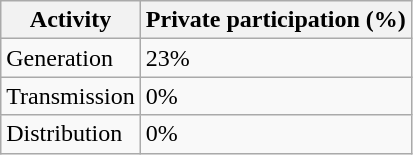<table class="wikitable">
<tr>
<th !style="text-align: center; background-color:#ffdead;">Activity</th>
<th !style="text-align: center; background-color:#ffdead;">Private participation (%)</th>
</tr>
<tr>
<td>Generation</td>
<td>23%</td>
</tr>
<tr>
<td>Transmission</td>
<td>0%</td>
</tr>
<tr>
<td>Distribution</td>
<td>0%</td>
</tr>
</table>
